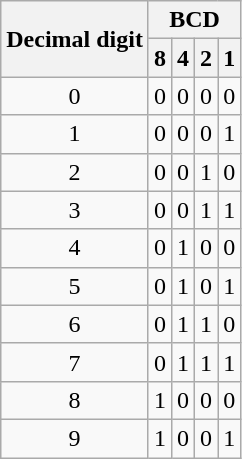<table class="wikitable" style="text-align:center;">
<tr>
<th scope="col" rowspan="2">Decimal digit</th>
<th scope="col" colspan="4">BCD</th>
</tr>
<tr>
<th>8</th>
<th>4</th>
<th>2</th>
<th>1</th>
</tr>
<tr>
<td>0</td>
<td>0</td>
<td>0</td>
<td>0</td>
<td>0</td>
</tr>
<tr>
<td>1</td>
<td>0</td>
<td>0</td>
<td>0</td>
<td>1</td>
</tr>
<tr>
<td>2</td>
<td>0</td>
<td>0</td>
<td>1</td>
<td>0</td>
</tr>
<tr>
<td>3</td>
<td>0</td>
<td>0</td>
<td>1</td>
<td>1</td>
</tr>
<tr>
<td>4</td>
<td>0</td>
<td>1</td>
<td>0</td>
<td>0</td>
</tr>
<tr>
<td>5</td>
<td>0</td>
<td>1</td>
<td>0</td>
<td>1</td>
</tr>
<tr>
<td>6</td>
<td>0</td>
<td>1</td>
<td>1</td>
<td>0</td>
</tr>
<tr>
<td>7</td>
<td>0</td>
<td>1</td>
<td>1</td>
<td>1</td>
</tr>
<tr>
<td>8</td>
<td>1</td>
<td>0</td>
<td>0</td>
<td>0</td>
</tr>
<tr>
<td>9</td>
<td>1</td>
<td>0</td>
<td>0</td>
<td>1</td>
</tr>
</table>
